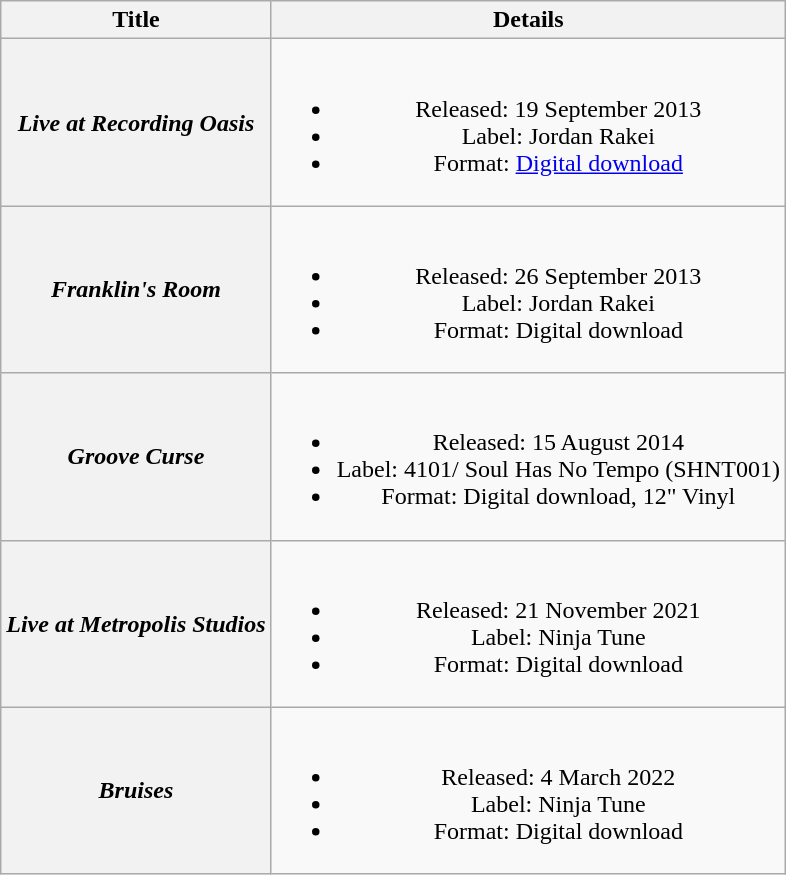<table class="wikitable plainrowheaders" style="text-align:center;" border="1">
<tr>
<th>Title</th>
<th>Details</th>
</tr>
<tr>
<th scope="row"><em>Live at Recording Oasis</em></th>
<td><br><ul><li>Released: 19 September 2013</li><li>Label: Jordan Rakei</li><li>Format: <a href='#'>Digital download</a></li></ul></td>
</tr>
<tr>
<th scope="row"><em>Franklin's Room</em></th>
<td><br><ul><li>Released: 26 September 2013</li><li>Label: Jordan Rakei</li><li>Format: Digital download</li></ul></td>
</tr>
<tr>
<th scope="row"><em>Groove Curse</em></th>
<td><br><ul><li>Released: 15 August 2014</li><li>Label: 4101/ Soul Has No Tempo (SHNT001)</li><li>Format: Digital download, 12" Vinyl</li></ul></td>
</tr>
<tr>
<th scope="row"><em>Live at Metropolis Studios</em></th>
<td><br><ul><li>Released: 21 November 2021</li><li>Label: Ninja Tune</li><li>Format: Digital download</li></ul></td>
</tr>
<tr>
<th scope="row"><em>Bruises</em></th>
<td><br><ul><li>Released: 4 March 2022</li><li>Label: Ninja Tune</li><li>Format: Digital download</li></ul></td>
</tr>
</table>
